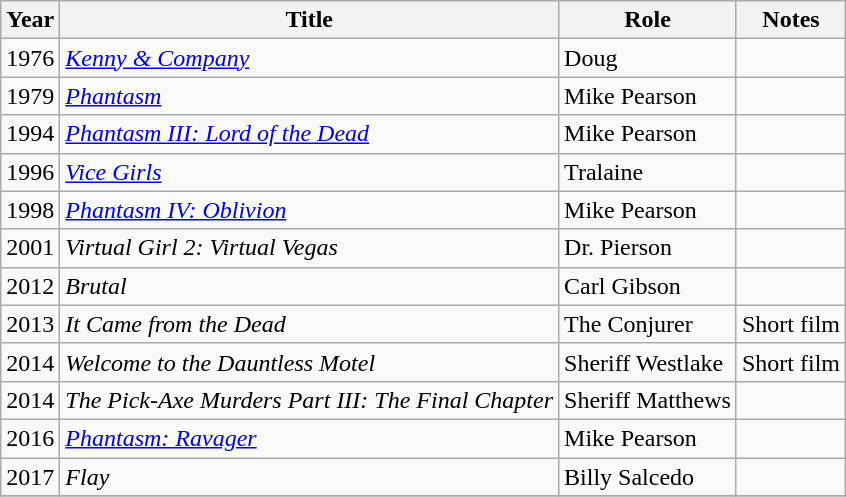<table class="wikitable sortable">
<tr>
<th>Year</th>
<th>Title</th>
<th>Role</th>
<th class="unsortable">Notes</th>
</tr>
<tr>
<td>1976</td>
<td><em><a href='#'>Kenny & Company</a></em></td>
<td>Doug</td>
<td></td>
</tr>
<tr>
<td>1979</td>
<td><em><a href='#'>Phantasm</a></em></td>
<td>Mike Pearson</td>
<td></td>
</tr>
<tr>
<td>1994</td>
<td><em><a href='#'>Phantasm III: Lord of the Dead</a></em></td>
<td>Mike Pearson</td>
<td></td>
</tr>
<tr>
<td>1996</td>
<td><em><a href='#'>Vice Girls</a></em></td>
<td>Tralaine</td>
<td></td>
</tr>
<tr>
<td>1998</td>
<td><em><a href='#'>Phantasm IV: Oblivion</a></em></td>
<td>Mike Pearson</td>
<td></td>
</tr>
<tr>
<td>2001</td>
<td><em>Virtual Girl 2: Virtual Vegas</em></td>
<td>Dr. Pierson</td>
<td></td>
</tr>
<tr>
<td>2012</td>
<td><em>Brutal</em></td>
<td>Carl Gibson</td>
<td></td>
</tr>
<tr>
<td>2013</td>
<td><em>It Came from the Dead</em></td>
<td>The Conjurer</td>
<td>Short film</td>
</tr>
<tr>
<td>2014</td>
<td><em>Welcome to the Dauntless Motel</em></td>
<td>Sheriff Westlake</td>
<td>Short film</td>
</tr>
<tr>
<td>2014</td>
<td><em>The Pick-Axe Murders Part III: The Final Chapter</em></td>
<td>Sheriff Matthews</td>
<td></td>
</tr>
<tr>
<td>2016</td>
<td><em><a href='#'>Phantasm: Ravager</a></em></td>
<td>Mike Pearson</td>
<td></td>
</tr>
<tr>
<td>2017</td>
<td><em>Flay</em></td>
<td>Billy Salcedo</td>
<td></td>
</tr>
<tr>
</tr>
</table>
